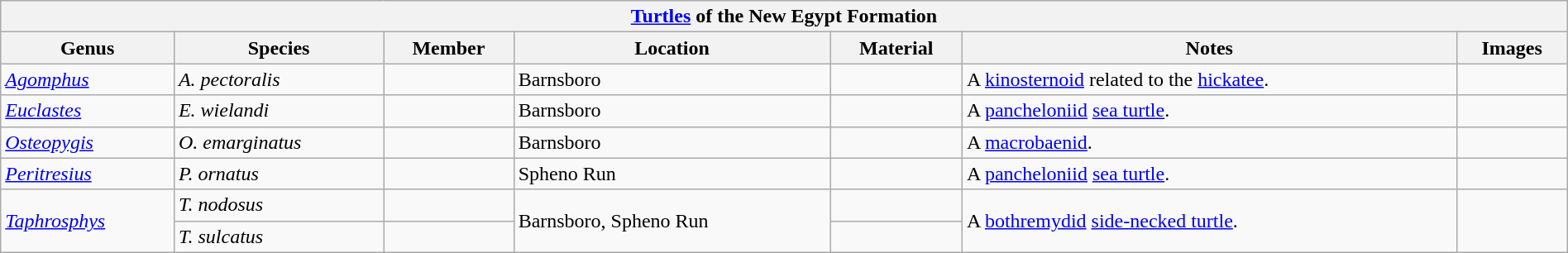<table class="wikitable" width="100%" align="center">
<tr>
<th colspan="8" align="center"><strong><a href='#'>Turtles</a> of the New Egypt Formation</strong></th>
</tr>
<tr>
<th>Genus</th>
<th>Species</th>
<th>Member</th>
<th>Location</th>
<th>Material</th>
<th>Notes</th>
<th>Images</th>
</tr>
<tr>
<td><em><a href='#'>Agomphus</a></em></td>
<td><em>A. pectoralis</em></td>
<td></td>
<td>Barnsboro</td>
<td></td>
<td>A <a href='#'>kinosternoid</a> related to the <a href='#'>hickatee</a>.</td>
<td></td>
</tr>
<tr>
<td><em><a href='#'>Euclastes</a></em></td>
<td><em>E. wielandi</em></td>
<td></td>
<td>Barnsboro</td>
<td></td>
<td>A <a href='#'>pancheloniid</a> <a href='#'>sea turtle</a>.</td>
<td></td>
</tr>
<tr>
<td><em><a href='#'>Osteopygis</a></em></td>
<td><em>O. emarginatus</em></td>
<td></td>
<td>Barnsboro</td>
<td></td>
<td>A <a href='#'>macrobaenid</a>.</td>
<td></td>
</tr>
<tr>
<td><em><a href='#'>Peritresius</a></em></td>
<td><em>P. ornatus</em></td>
<td></td>
<td>Spheno Run</td>
<td></td>
<td>A <a href='#'>pancheloniid</a> <a href='#'>sea turtle</a>.</td>
<td></td>
</tr>
<tr>
<td rowspan="2"><em><a href='#'>Taphrosphys</a></em></td>
<td><em>T. nodosus</em></td>
<td></td>
<td rowspan="2">Barnsboro, Spheno Run</td>
<td></td>
<td rowspan="2">A <a href='#'>bothremydid</a> <a href='#'>side-necked turtle</a>.</td>
<td rowspan="2"></td>
</tr>
<tr>
<td><em>T. sulcatus</em></td>
<td></td>
<td></td>
</tr>
</table>
